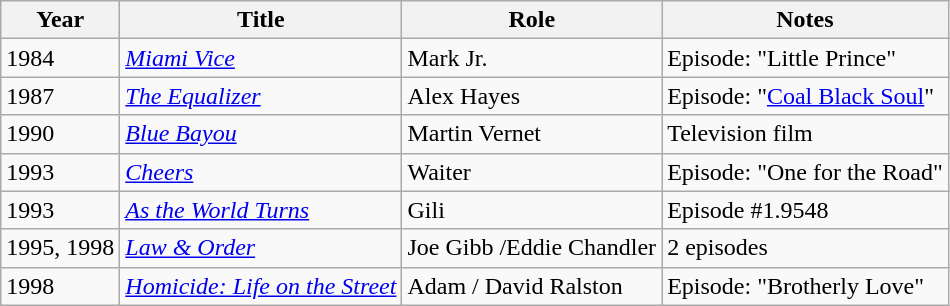<table class="wikitable">
<tr>
<th>Year</th>
<th>Title</th>
<th>Role</th>
<th>Notes</th>
</tr>
<tr>
<td>1984</td>
<td><em><a href='#'>Miami Vice</a></em></td>
<td>Mark Jr.</td>
<td>Episode: "Little Prince"</td>
</tr>
<tr>
<td>1987</td>
<td><em><a href='#'>The Equalizer</a></em></td>
<td>Alex Hayes</td>
<td>Episode: "<a href='#'>Coal Black Soul</a>"</td>
</tr>
<tr>
<td>1990</td>
<td><a href='#'><em>Blue Bayou</em></a></td>
<td>Martin Vernet</td>
<td>Television film</td>
</tr>
<tr>
<td>1993</td>
<td><em><a href='#'>Cheers</a></em></td>
<td>Waiter</td>
<td>Episode: "One for the Road"</td>
</tr>
<tr>
<td>1993</td>
<td><em><a href='#'>As the World Turns</a></em></td>
<td>Gili</td>
<td>Episode #1.9548</td>
</tr>
<tr>
<td>1995, 1998</td>
<td><em><a href='#'>Law & Order</a></em></td>
<td>Joe Gibb /Eddie Chandler</td>
<td>2 episodes</td>
</tr>
<tr>
<td>1998</td>
<td><em><a href='#'>Homicide: Life on the Street</a></em></td>
<td>Adam / David Ralston</td>
<td>Episode: "Brotherly Love"</td>
</tr>
</table>
